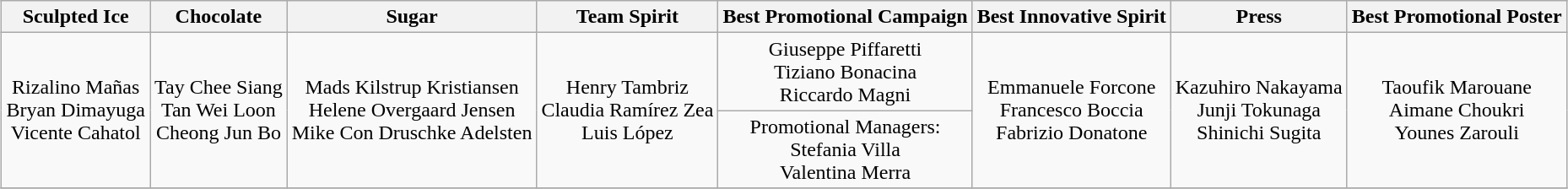<table class="wikitable" style="margin: 1em auto; text-align: center;">
<tr>
<th style=>Sculpted Ice<br></th>
<th style=>Chocolate<br></th>
<th style=>Sugar<br></th>
<th style=>Team Spirit<br></th>
<th style=>Best Promotional Campaign<br></th>
<th style=>Best Innovative Spirit<br></th>
<th style=>Press<br></th>
<th style=>Best Promotional Poster<br></th>
</tr>
<tr>
<td rowspan=2>Rizalino Mañas <br> Bryan Dimayuga <br>Vicente Cahatol</td>
<td rowspan=2>Tay Chee Siang<br> Tan Wei Loon<br> Cheong Jun Bo</td>
<td rowspan=2>Mads Kilstrup Kristiansen <br> Helene Overgaard Jensen <br>Mike Con Druschke Adelsten</td>
<td rowspan=2>Henry Tambriz<br> Claudia Ramírez Zea <br>Luis López</td>
<td>Giuseppe Piffaretti<br> Tiziano Bonacina <br>Riccardo Magni</td>
<td rowspan=2>Emmanuele Forcone <br> Francesco Boccia <br> Fabrizio Donatone</td>
<td rowspan=2>Kazuhiro Nakayama <br> Junji Tokunaga <br> Shinichi Sugita</td>
<td rowspan=2>Taoufik Marouane <br> Aimane Choukri <br> Younes Zarouli</td>
</tr>
<tr>
<td>Promotional Managers: <br> Stefania Villa <br> Valentina Merra</td>
</tr>
<tr>
</tr>
</table>
